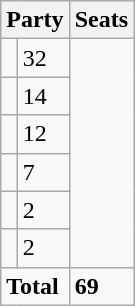<table class="wikitable">
<tr>
<th colspan=2>Party</th>
<th>Seats</th>
</tr>
<tr>
<td></td>
<td>32</td>
</tr>
<tr>
<td></td>
<td>14</td>
</tr>
<tr>
<td></td>
<td>12</td>
</tr>
<tr>
<td></td>
<td>7</td>
</tr>
<tr>
<td></td>
<td>2</td>
</tr>
<tr>
<td></td>
<td>2</td>
</tr>
<tr>
<td colspan="2"><strong>Total</strong></td>
<td><strong>69</strong></td>
</tr>
</table>
